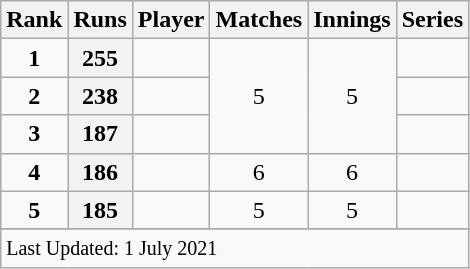<table class="wikitable plainrowheaders sortable">
<tr>
<th scope=col>Rank</th>
<th scope=col>Runs</th>
<th scope=col>Player</th>
<th scope=col>Matches</th>
<th scope=col>Innings</th>
<th scope=col>Series</th>
</tr>
<tr>
<td align=center><strong>1</strong></td>
<th scope=row style=text-align:center;>255</th>
<td></td>
<td align=center rowspan=3>5</td>
<td align=center rowspan=3>5</td>
<td></td>
</tr>
<tr>
<td align=center><strong>2</strong></td>
<th scope=row style=text-align:center;>238</th>
<td></td>
<td></td>
</tr>
<tr>
<td align=center><strong>3</strong></td>
<th scope=row style=text-align:center;>187</th>
<td></td>
<td></td>
</tr>
<tr>
<td align=center><strong>4</strong></td>
<th scope=row style=text-align:center;>186</th>
<td></td>
<td align=center>6</td>
<td align=center>6</td>
<td></td>
</tr>
<tr>
<td align=center><strong>5</strong></td>
<th scope=row style=text-align:center;>185</th>
<td></td>
<td align=center>5</td>
<td align=center>5</td>
<td></td>
</tr>
<tr>
</tr>
<tr class=sortbottom>
<td colspan=6><small>Last Updated: 1 July 2021</small></td>
</tr>
</table>
